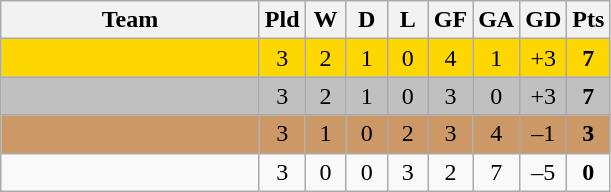<table class="wikitable" style="text-align: center;">
<tr>
<th width=165>Team</th>
<th width=20>Pld</th>
<th width=20>W</th>
<th width=20>D</th>
<th width=20>L</th>
<th width=20>GF</th>
<th width=20>GA</th>
<th width=20>GD</th>
<th width=20>Pts</th>
</tr>
<tr bgcolor=gold>
<td style="text-align:left;"></td>
<td>3</td>
<td>2</td>
<td>1</td>
<td>0</td>
<td>4</td>
<td>1</td>
<td>+3</td>
<td><strong>7</strong></td>
</tr>
<tr bgcolor=silver>
<td style="text-align:left;"></td>
<td>3</td>
<td>2</td>
<td>1</td>
<td>0</td>
<td>3</td>
<td>0</td>
<td>+3</td>
<td><strong>7</strong></td>
</tr>
<tr bgcolor="#cc9966">
<td style="text-align:left;"></td>
<td>3</td>
<td>1</td>
<td>0</td>
<td>2</td>
<td>3</td>
<td>4</td>
<td>–1</td>
<td><strong>3</strong></td>
</tr>
<tr>
<td style="text-align:left;"></td>
<td>3</td>
<td>0</td>
<td>0</td>
<td>3</td>
<td>2</td>
<td>7</td>
<td>–5</td>
<td><strong>0</strong></td>
</tr>
</table>
